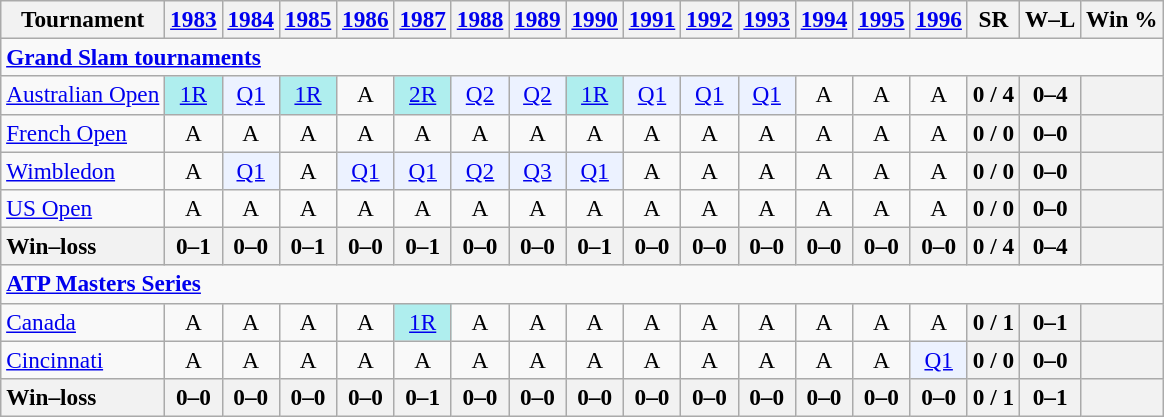<table class=wikitable style=text-align:center;font-size:97%>
<tr>
<th>Tournament</th>
<th><a href='#'>1983</a></th>
<th><a href='#'>1984</a></th>
<th><a href='#'>1985</a></th>
<th><a href='#'>1986</a></th>
<th><a href='#'>1987</a></th>
<th><a href='#'>1988</a></th>
<th><a href='#'>1989</a></th>
<th><a href='#'>1990</a></th>
<th><a href='#'>1991</a></th>
<th><a href='#'>1992</a></th>
<th><a href='#'>1993</a></th>
<th><a href='#'>1994</a></th>
<th><a href='#'>1995</a></th>
<th><a href='#'>1996</a></th>
<th>SR</th>
<th>W–L</th>
<th>Win %</th>
</tr>
<tr>
<td colspan=23 align=left><strong><a href='#'>Grand Slam tournaments</a></strong></td>
</tr>
<tr>
<td align=left><a href='#'>Australian Open</a></td>
<td bgcolor=afeeee><a href='#'>1R</a></td>
<td bgcolor=ecf2ff><a href='#'>Q1</a></td>
<td bgcolor=afeeee><a href='#'>1R</a></td>
<td>A</td>
<td bgcolor=afeeee><a href='#'>2R</a></td>
<td bgcolor=ecf2ff><a href='#'>Q2</a></td>
<td bgcolor=ecf2ff><a href='#'>Q2</a></td>
<td bgcolor=afeeee><a href='#'>1R</a></td>
<td bgcolor=ecf2ff><a href='#'>Q1</a></td>
<td bgcolor=ecf2ff><a href='#'>Q1</a></td>
<td bgcolor=ecf2ff><a href='#'>Q1</a></td>
<td>A</td>
<td>A</td>
<td>A</td>
<th>0 / 4</th>
<th>0–4</th>
<th></th>
</tr>
<tr>
<td align=left><a href='#'>French Open</a></td>
<td>A</td>
<td>A</td>
<td>A</td>
<td>A</td>
<td>A</td>
<td>A</td>
<td>A</td>
<td>A</td>
<td>A</td>
<td>A</td>
<td>A</td>
<td>A</td>
<td>A</td>
<td>A</td>
<th>0 / 0</th>
<th>0–0</th>
<th></th>
</tr>
<tr>
<td align=left><a href='#'>Wimbledon</a></td>
<td>A</td>
<td bgcolor=ecf2ff><a href='#'>Q1</a></td>
<td>A</td>
<td bgcolor=ecf2ff><a href='#'>Q1</a></td>
<td bgcolor=ecf2ff><a href='#'>Q1</a></td>
<td bgcolor=ecf2ff><a href='#'>Q2</a></td>
<td bgcolor=ecf2ff><a href='#'>Q3</a></td>
<td bgcolor=ecf2ff><a href='#'>Q1</a></td>
<td>A</td>
<td>A</td>
<td>A</td>
<td>A</td>
<td>A</td>
<td>A</td>
<th>0 / 0</th>
<th>0–0</th>
<th></th>
</tr>
<tr>
<td align=left><a href='#'>US Open</a></td>
<td>A</td>
<td>A</td>
<td>A</td>
<td>A</td>
<td>A</td>
<td>A</td>
<td>A</td>
<td>A</td>
<td>A</td>
<td>A</td>
<td>A</td>
<td>A</td>
<td>A</td>
<td>A</td>
<th>0 / 0</th>
<th>0–0</th>
<th></th>
</tr>
<tr>
<th style=text-align:left>Win–loss</th>
<th>0–1</th>
<th>0–0</th>
<th>0–1</th>
<th>0–0</th>
<th>0–1</th>
<th>0–0</th>
<th>0–0</th>
<th>0–1</th>
<th>0–0</th>
<th>0–0</th>
<th>0–0</th>
<th>0–0</th>
<th>0–0</th>
<th>0–0</th>
<th>0 / 4</th>
<th>0–4</th>
<th></th>
</tr>
<tr>
<td colspan=23 align=left><strong><a href='#'>ATP Masters Series</a></strong></td>
</tr>
<tr>
<td align=left><a href='#'>Canada</a></td>
<td>A</td>
<td>A</td>
<td>A</td>
<td>A</td>
<td bgcolor=afeeee><a href='#'>1R</a></td>
<td>A</td>
<td>A</td>
<td>A</td>
<td>A</td>
<td>A</td>
<td>A</td>
<td>A</td>
<td>A</td>
<td>A</td>
<th>0 / 1</th>
<th>0–1</th>
<th></th>
</tr>
<tr>
<td align=left><a href='#'>Cincinnati</a></td>
<td>A</td>
<td>A</td>
<td>A</td>
<td>A</td>
<td>A</td>
<td>A</td>
<td>A</td>
<td>A</td>
<td>A</td>
<td>A</td>
<td>A</td>
<td>A</td>
<td>A</td>
<td bgcolor=ecf2ff><a href='#'>Q1</a></td>
<th>0 / 0</th>
<th>0–0</th>
<th></th>
</tr>
<tr>
<th style=text-align:left>Win–loss</th>
<th>0–0</th>
<th>0–0</th>
<th>0–0</th>
<th>0–0</th>
<th>0–1</th>
<th>0–0</th>
<th>0–0</th>
<th>0–0</th>
<th>0–0</th>
<th>0–0</th>
<th>0–0</th>
<th>0–0</th>
<th>0–0</th>
<th>0–0</th>
<th>0 / 1</th>
<th>0–1</th>
<th></th>
</tr>
</table>
